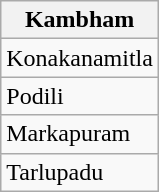<table class="wikitable sortable static-row-numbers static-row-header-hash">
<tr>
<th>Kambham</th>
</tr>
<tr>
<td>Konakanamitla</td>
</tr>
<tr>
<td>Podili</td>
</tr>
<tr>
<td>Markapuram</td>
</tr>
<tr>
<td>Tarlupadu</td>
</tr>
</table>
